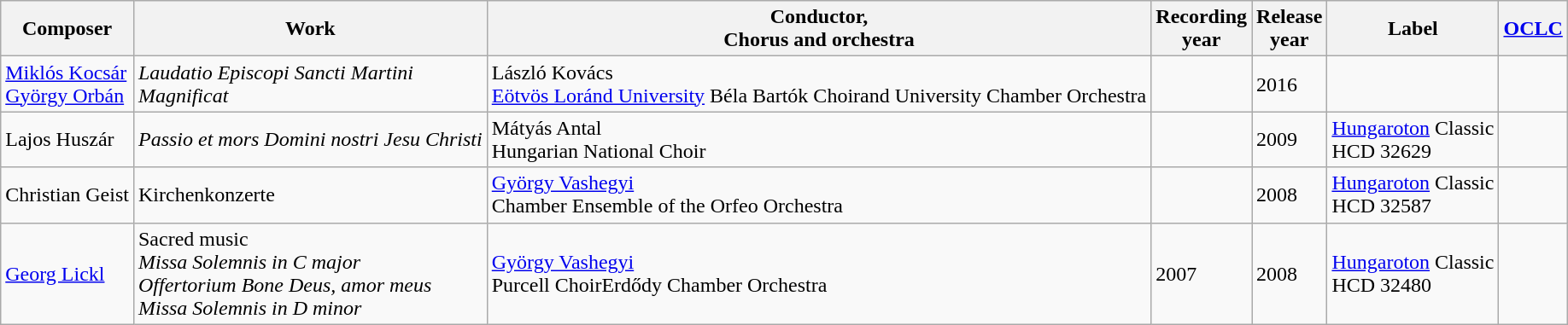<table class="wikitable mw-collapsible">
<tr>
<th>Composer</th>
<th>Work</th>
<th>Conductor,<br>Chorus and orchestra</th>
<th>Recording<br>year</th>
<th>Release<br>year</th>
<th>Label</th>
<th><a href='#'>OCLC</a></th>
</tr>
<tr>
<td><a href='#'>Miklós Kocsár</a><br><a href='#'>György Orbán</a></td>
<td><em>Laudatio Episcopi Sancti Martini</em><br><em>Magnificat</em></td>
<td>László Kovács<br><a href='#'>Eötvös Loránd University</a> Béla Bartók Choirand University Chamber Orchestra</td>
<td></td>
<td>2016</td>
<td></td>
<td></td>
</tr>
<tr>
<td>Lajos Huszár</td>
<td><em>Passio et mors Domini nostri Jesu Christi</em></td>
<td>Mátyás Antal<br>Hungarian National Choir</td>
<td></td>
<td>2009</td>
<td><a href='#'>Hungaroton</a> Classic<br>HCD 32629</td>
<td></td>
</tr>
<tr>
<td>Christian Geist</td>
<td>Kirchenkonzerte</td>
<td><a href='#'>György Vashegyi</a><br>Chamber Ensemble of the Orfeo Orchestra</td>
<td></td>
<td>2008</td>
<td><a href='#'>Hungaroton</a> Classic<br>HCD 32587</td>
<td></td>
</tr>
<tr>
<td><a href='#'>Georg Lickl</a></td>
<td>Sacred music<br><em>Missa Solemnis in C major</em><br><em>Offertorium Bone Deus, amor meus</em><br><em>Missa Solemnis in D minor</em></td>
<td><a href='#'>György Vashegyi</a><br>Purcell ChoirErdődy Chamber Orchestra</td>
<td>2007</td>
<td>2008</td>
<td><a href='#'>Hungaroton</a> Classic<br>HCD 32480</td>
<td></td>
</tr>
</table>
